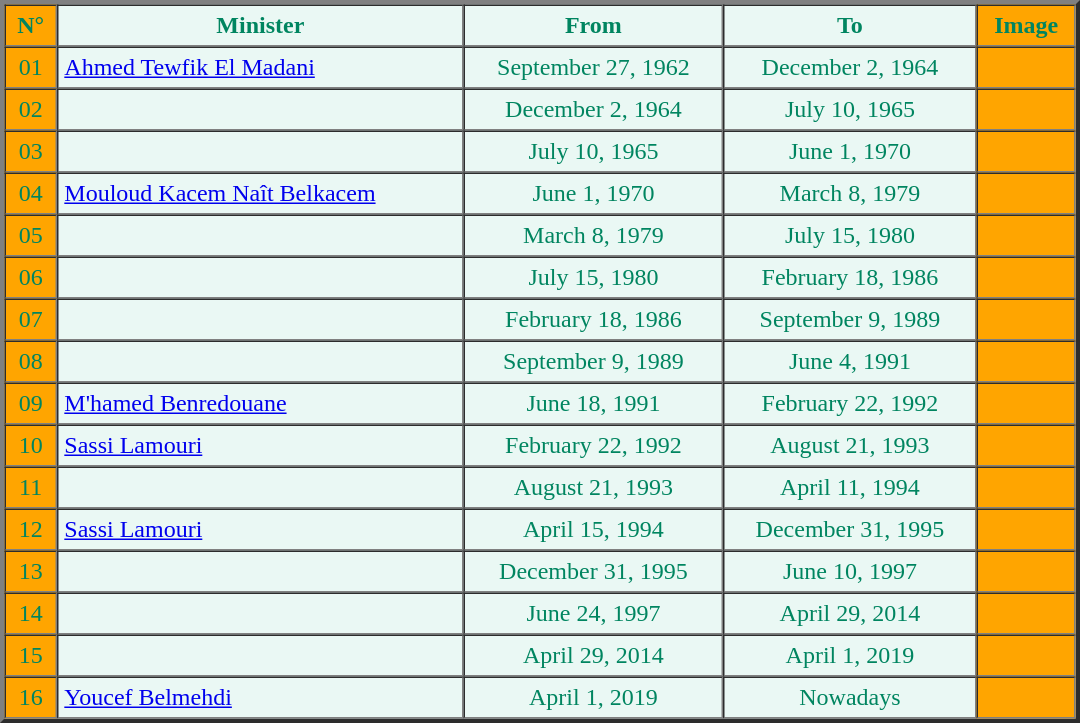<table align=center border=3 cellpadding=4 cellspacing=0 width=720 style="background-color:#eaf8f4; color:#008560" align="center">
<tr>
<th align=center style="background-color:Orange;">N°</th>
<th align=center>Minister</th>
<th align=center>From</th>
<th align=center>To</th>
<th align=center style="background-color:Orange;">Image</th>
</tr>
<tr>
<td align=center style="background-color:Orange;">01</td>
<td><a href='#'>Ahmed Tewfik El Madani</a></td>
<td align=center>September 27, 1962</td>
<td align=center>December 2, 1964</td>
<td align=center style="background-color:Orange;"></td>
</tr>
<tr>
<td align=center style="background-color:Orange;">02</td>
<td></td>
<td align=center>December 2, 1964</td>
<td align=center>July 10, 1965</td>
<td align=center style="background-color:Orange;"></td>
</tr>
<tr>
<td align=center style="background-color:Orange;">03</td>
<td></td>
<td align=center>July 10, 1965</td>
<td align=center>June 1, 1970</td>
<td align=center style="background-color:Orange;"></td>
</tr>
<tr>
<td align=center style="background-color:Orange;">04</td>
<td><a href='#'>Mouloud Kacem Naît Belkacem</a></td>
<td align=center>June 1, 1970</td>
<td align=center>March 8, 1979</td>
<td align=center style="background-color:Orange;"></td>
</tr>
<tr>
<td align=center style="background-color:Orange;">05</td>
<td></td>
<td align=center>March 8, 1979</td>
<td align=center>July 15, 1980</td>
<td align=center style="background-color:Orange;"></td>
</tr>
<tr>
<td align=center style="background-color:Orange;">06</td>
<td></td>
<td align=center>July 15, 1980</td>
<td align=center>February 18, 1986</td>
<td align=center style="background-color:Orange;"></td>
</tr>
<tr>
<td align=center style="background-color:Orange;">07</td>
<td></td>
<td align=center>February 18, 1986</td>
<td align=center>September 9, 1989</td>
<td align=center style="background-color:Orange;"></td>
</tr>
<tr>
<td align=center style="background-color:Orange;">08</td>
<td></td>
<td align=center>September 9, 1989</td>
<td align=center>June 4, 1991</td>
<td align=center style="background-color:Orange;"></td>
</tr>
<tr>
<td align=center style="background-color:Orange;">09</td>
<td><a href='#'>M'hamed Benredouane</a></td>
<td align=center>June 18, 1991</td>
<td align=center>February 22, 1992</td>
<td align=center style="background-color:Orange;"></td>
</tr>
<tr>
<td align=center style="background-color:Orange;">10</td>
<td><a href='#'>Sassi Lamouri</a></td>
<td align=center>February 22, 1992</td>
<td align=center>August 21, 1993</td>
<td align=center style="background-color:Orange;"></td>
</tr>
<tr>
<td align=center style="background-color:Orange;">11</td>
<td></td>
<td align=center>August 21, 1993</td>
<td align=center>April 11, 1994</td>
<td align=center style="background-color:Orange;"></td>
</tr>
<tr>
<td align=center style="background-color:Orange;">12</td>
<td><a href='#'>Sassi Lamouri</a></td>
<td align=center>April 15, 1994</td>
<td align=center>December 31, 1995</td>
<td align=center style="background-color:Orange;"></td>
</tr>
<tr>
<td align=center style="background-color:Orange;">13</td>
<td></td>
<td align=center>December 31, 1995</td>
<td align=center>June 10, 1997</td>
<td align=center style="background-color:Orange;"></td>
</tr>
<tr>
<td align=center style="background-color:Orange;">14</td>
<td></td>
<td align=center>June 24, 1997</td>
<td align=center>April 29, 2014</td>
<td align=center style="background-color:Orange;"></td>
</tr>
<tr>
<td align=center style="background-color:Orange;">15</td>
<td></td>
<td align=center>April 29, 2014</td>
<td align=center>April 1, 2019</td>
<td align=center style="background-color:Orange;"></td>
</tr>
<tr>
<td align=center style="background-color:Orange;">16</td>
<td><a href='#'>Youcef Belmehdi</a></td>
<td align=center>April 1, 2019</td>
<td align=center>Nowadays</td>
<td align=center style="background-color:Orange;"></td>
</tr>
</table>
